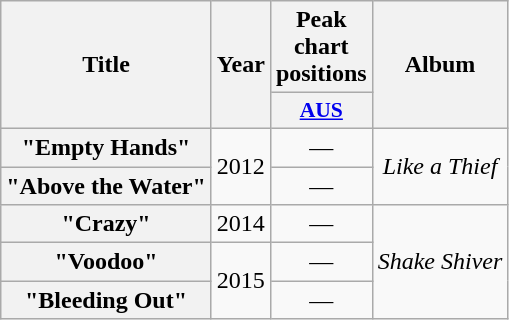<table class="wikitable plainrowheaders" style="text-align:center;">
<tr>
<th scope="col" rowspan="2">Title</th>
<th scope="col" rowspan="2">Year</th>
<th scope="col" colspan="1">Peak chart positions</th>
<th scope="col" rowspan="2">Album</th>
</tr>
<tr>
<th scope="col" style="width:3em;font-size:90%;"><a href='#'>AUS</a><br></th>
</tr>
<tr>
<th scope="row">"Empty Hands"</th>
<td rowspan="2">2012</td>
<td>—</td>
<td rowspan="2"><em>Like a Thief</em></td>
</tr>
<tr>
<th scope="row">"Above the Water"</th>
<td>—</td>
</tr>
<tr>
<th scope="row">"Crazy"</th>
<td>2014</td>
<td>—</td>
<td rowspan="3"><em>Shake Shiver</em></td>
</tr>
<tr>
<th scope="row">"Voodoo"</th>
<td rowspan="2">2015</td>
<td>—</td>
</tr>
<tr>
<th scope="row">"Bleeding Out"</th>
<td>—</td>
</tr>
</table>
